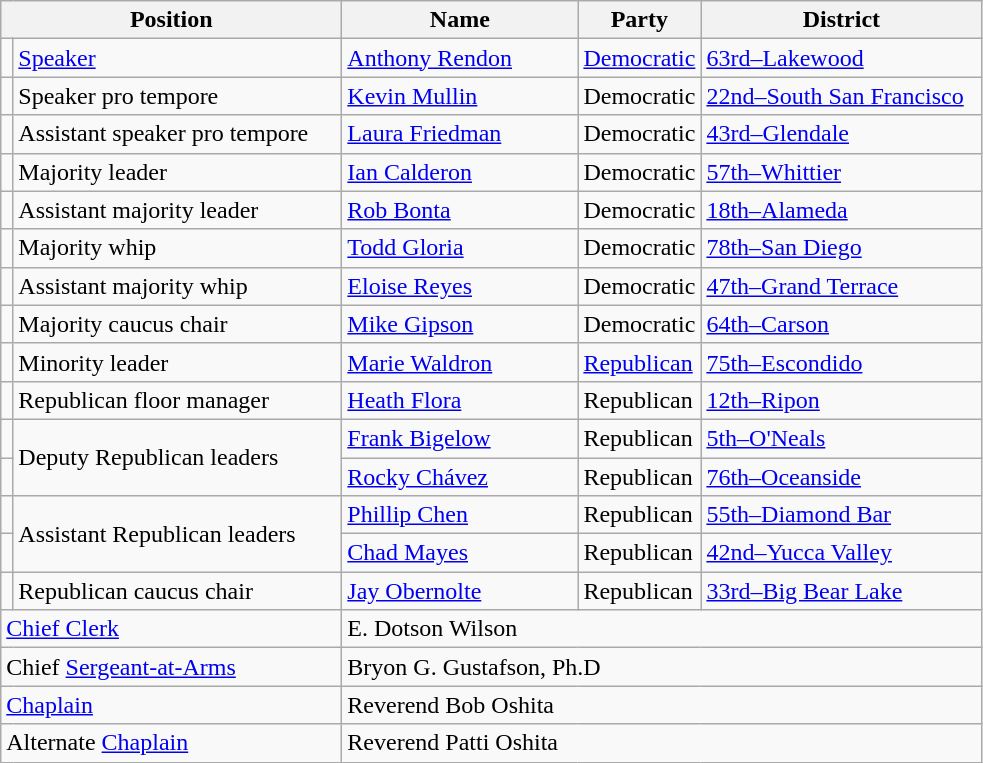<table class="wikitable" style="font-size:100%">
<tr>
<th scope="col" colspan="2" width="220">Position</th>
<th scope="col" width="150">Name</th>
<th scope="col" width="70">Party</th>
<th scope="col" width="180">District</th>
</tr>
<tr>
<td></td>
<td><a href='#'>Speaker</a></td>
<td><a href='#'>Anthony Rendon</a></td>
<td><a href='#'>Democratic</a></td>
<td><a href='#'>63rd–Lakewood</a></td>
</tr>
<tr>
<td></td>
<td>Speaker pro tempore</td>
<td><a href='#'>Kevin Mullin</a></td>
<td>Democratic</td>
<td><a href='#'>22nd–South San Francisco</a></td>
</tr>
<tr>
<td></td>
<td>Assistant speaker pro tempore</td>
<td><a href='#'>Laura Friedman</a></td>
<td>Democratic</td>
<td><a href='#'>43rd–Glendale</a></td>
</tr>
<tr>
<td></td>
<td>Majority leader</td>
<td><a href='#'>Ian Calderon</a></td>
<td>Democratic</td>
<td><a href='#'>57th–Whittier</a></td>
</tr>
<tr>
<td></td>
<td>Assistant majority leader</td>
<td><a href='#'>Rob Bonta</a></td>
<td>Democratic</td>
<td><a href='#'>18th–Alameda</a></td>
</tr>
<tr>
<td></td>
<td>Majority whip</td>
<td><a href='#'>Todd Gloria</a></td>
<td>Democratic</td>
<td><a href='#'>78th–San Diego</a></td>
</tr>
<tr>
<td></td>
<td>Assistant majority whip</td>
<td><a href='#'>Eloise Reyes</a></td>
<td>Democratic</td>
<td><a href='#'>47th–Grand Terrace</a></td>
</tr>
<tr>
<td></td>
<td>Majority caucus chair</td>
<td><a href='#'>Mike Gipson</a></td>
<td>Democratic</td>
<td><a href='#'>64th–Carson</a></td>
</tr>
<tr>
<td></td>
<td>Minority leader</td>
<td><a href='#'>Marie Waldron</a></td>
<td><a href='#'>Republican</a></td>
<td><a href='#'>75th–Escondido</a></td>
</tr>
<tr>
<td></td>
<td>Republican floor manager</td>
<td><a href='#'>Heath Flora</a></td>
<td>Republican</td>
<td><a href='#'>12th–Ripon</a></td>
</tr>
<tr>
<td></td>
<td rowspan="2">Deputy Republican leaders</td>
<td><a href='#'>Frank Bigelow</a></td>
<td>Republican</td>
<td><a href='#'>5th–O'Neals</a></td>
</tr>
<tr>
<td></td>
<td><a href='#'>Rocky Chávez</a></td>
<td>Republican</td>
<td><a href='#'>76th–Oceanside</a></td>
</tr>
<tr>
<td></td>
<td rowspan="2">Assistant Republican leaders</td>
<td><a href='#'>Phillip Chen</a></td>
<td>Republican</td>
<td><a href='#'>55th–Diamond Bar</a></td>
</tr>
<tr>
<td></td>
<td><a href='#'>Chad Mayes</a></td>
<td>Republican</td>
<td><a href='#'>42nd–Yucca Valley</a></td>
</tr>
<tr>
<td></td>
<td>Republican caucus chair</td>
<td><a href='#'>Jay Obernolte</a></td>
<td>Republican</td>
<td><a href='#'>33rd–Big Bear Lake</a></td>
</tr>
<tr>
<td scope="row" colspan="2"><a href='#'>Chief Clerk</a></td>
<td colspan="3">E. Dotson Wilson</td>
</tr>
<tr>
<td scope="row" colspan="2">Chief <a href='#'>Sergeant-at-Arms</a></td>
<td colspan="3">Bryon G. Gustafson, Ph.D</td>
</tr>
<tr>
<td scope="row" colspan="2"><a href='#'>Chaplain</a></td>
<td colspan="3">Reverend Bob Oshita</td>
</tr>
<tr>
<td scope="row" colspan="2">Alternate <a href='#'>Chaplain</a></td>
<td colspan="3">Reverend Patti Oshita</td>
</tr>
</table>
